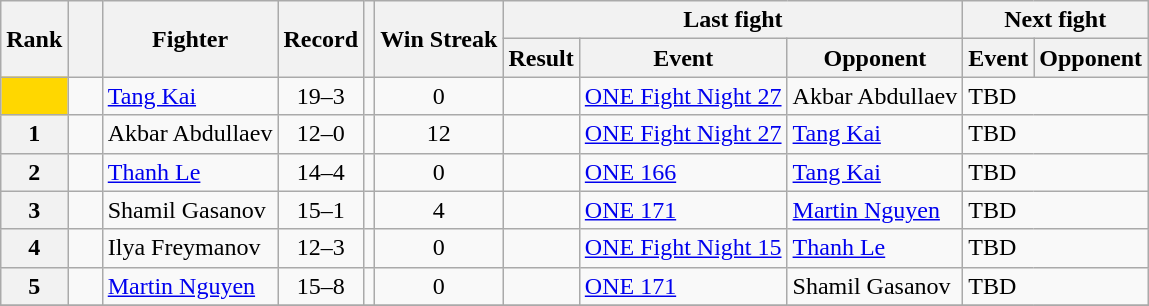<table class="wikitable" style="display: inline-table;">
<tr>
<th rowspan=2>Rank</th>
<th width=3% rowspan=2></th>
<th rowspan=2>Fighter</th>
<th rowspan=2>Record</th>
<th rowspan=2></th>
<th rowspan=2>Win Streak</th>
<th colspan=3>Last fight</th>
<th colspan=2>Next fight</th>
</tr>
<tr>
<th>Result</th>
<th>Event</th>
<th>Opponent</th>
<th>Event</th>
<th>Opponent</th>
</tr>
<tr>
<th style="background:gold"></th>
<td></td>
<td><a href='#'>Tang Kai</a></td>
<td align="center">19–3</td>
<td align="center"></td>
<td align="center">0</td>
<td></td>
<td><a href='#'>ONE Fight Night 27</a></td>
<td>Akbar Abdullaev</td>
<td colspan="2">TBD</td>
</tr>
<tr>
<th>1</th>
<td></td>
<td>Akbar Abdullaev</td>
<td align="center">12–0</td>
<td align="center"></td>
<td align=center>12</td>
<td></td>
<td><a href='#'>ONE Fight Night 27</a></td>
<td><a href='#'>Tang Kai</a></td>
<td colspan=2>TBD</td>
</tr>
<tr>
<th>2</th>
<td></td>
<td><a href='#'>Thanh Le</a></td>
<td align="center">14–4</td>
<td align="center"></td>
<td align=center>0</td>
<td></td>
<td><a href='#'>ONE 166</a></td>
<td><a href='#'>Tang Kai</a></td>
<td colspan=2>TBD</td>
</tr>
<tr>
<th>3</th>
<td></td>
<td>Shamil Gasanov</td>
<td align="center">15–1</td>
<td align="center"></td>
<td align=center>4</td>
<td></td>
<td><a href='#'>ONE 171</a></td>
<td><a href='#'>Martin Nguyen</a></td>
<td colspan="2">TBD</td>
</tr>
<tr>
<th>4</th>
<td></td>
<td>Ilya Freymanov</td>
<td align="center">12–3</td>
<td align="center"></td>
<td align=center>0</td>
<td></td>
<td><a href='#'>ONE Fight Night 15</a></td>
<td><a href='#'>Thanh Le</a></td>
<td colspan="2">TBD</td>
</tr>
<tr>
<th>5</th>
<td></td>
<td><a href='#'>Martin Nguyen</a></td>
<td align="center">15–8</td>
<td align="center"></td>
<td align=center>0</td>
<td></td>
<td><a href='#'>ONE 171</a></td>
<td>Shamil Gasanov</td>
<td colspan="2">TBD</td>
</tr>
<tr>
</tr>
</table>
